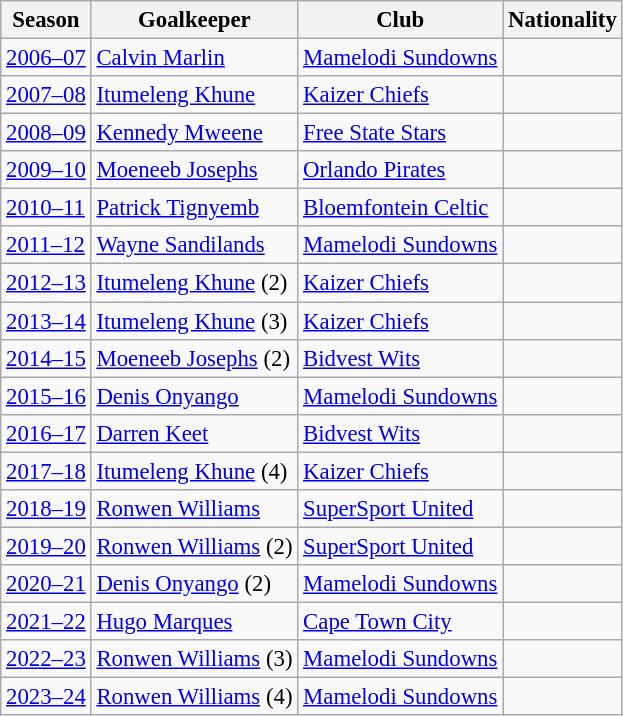<table class="wikitable" style="font-size: 95%;">
<tr>
<th>Season</th>
<th>Goalkeeper</th>
<th>Club</th>
<th>Nationality</th>
</tr>
<tr>
<td><a href='#'>2006–07</a></td>
<td><a href='#'>Calvin Marlin</a></td>
<td><a href='#'>Mamelodi Sundowns</a></td>
<td></td>
</tr>
<tr>
<td><a href='#'>2007–08</a></td>
<td><a href='#'>Itumeleng Khune</a></td>
<td><a href='#'>Kaizer Chiefs</a></td>
<td></td>
</tr>
<tr>
<td><a href='#'>2008–09</a></td>
<td><a href='#'>Kennedy Mweene</a></td>
<td><a href='#'>Free State Stars</a></td>
<td></td>
</tr>
<tr>
<td><a href='#'>2009–10</a></td>
<td><a href='#'>Moeneeb Josephs</a></td>
<td><a href='#'>Orlando Pirates</a></td>
<td></td>
</tr>
<tr>
<td><a href='#'>2010–11</a></td>
<td><a href='#'>Patrick Tignyemb</a></td>
<td><a href='#'>Bloemfontein Celtic</a></td>
<td></td>
</tr>
<tr>
<td><a href='#'>2011–12</a></td>
<td><a href='#'>Wayne Sandilands</a></td>
<td><a href='#'>Mamelodi Sundowns</a></td>
<td></td>
</tr>
<tr>
<td><a href='#'>2012–13</a></td>
<td><a href='#'>Itumeleng Khune</a> (2)</td>
<td><a href='#'>Kaizer Chiefs</a></td>
<td></td>
</tr>
<tr>
<td><a href='#'>2013–14</a></td>
<td><a href='#'>Itumeleng Khune</a> (3)</td>
<td><a href='#'>Kaizer Chiefs</a></td>
<td></td>
</tr>
<tr>
<td><a href='#'>2014–15</a></td>
<td><a href='#'>Moeneeb Josephs</a> (2)</td>
<td><a href='#'>Bidvest Wits</a></td>
<td></td>
</tr>
<tr>
<td><a href='#'>2015–16</a></td>
<td><a href='#'>Denis Onyango</a></td>
<td><a href='#'>Mamelodi Sundowns</a></td>
<td></td>
</tr>
<tr>
<td><a href='#'>2016–17</a></td>
<td><a href='#'>Darren Keet</a></td>
<td><a href='#'>Bidvest Wits</a></td>
<td></td>
</tr>
<tr>
<td><a href='#'>2017–18</a></td>
<td><a href='#'>Itumeleng Khune</a> (4)</td>
<td><a href='#'>Kaizer Chiefs</a></td>
<td></td>
</tr>
<tr>
<td><a href='#'>2018–19</a></td>
<td><a href='#'>Ronwen Williams</a></td>
<td><a href='#'>SuperSport United</a></td>
<td></td>
</tr>
<tr>
<td><a href='#'>2019–20</a></td>
<td><a href='#'>Ronwen Williams</a> (2)</td>
<td><a href='#'>SuperSport United</a></td>
<td></td>
</tr>
<tr>
<td><a href='#'>2020–21</a></td>
<td><a href='#'>Denis Onyango</a> (2)</td>
<td><a href='#'>Mamelodi Sundowns</a></td>
<td></td>
</tr>
<tr>
<td><a href='#'>2021–22</a></td>
<td><a href='#'>Hugo Marques</a></td>
<td><a href='#'>Cape Town City</a></td>
<td></td>
</tr>
<tr>
<td><a href='#'>2022–23</a></td>
<td><a href='#'>Ronwen Williams</a> (3)</td>
<td><a href='#'>Mamelodi Sundowns</a></td>
<td></td>
</tr>
<tr>
<td><a href='#'>2023–24</a></td>
<td><a href='#'>Ronwen Williams</a> (4)</td>
<td><a href='#'>Mamelodi Sundowns</a></td>
<td></td>
</tr>
</table>
